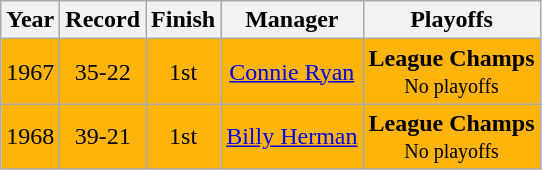<table class="wikitable">
<tr>
<th>Year</th>
<th>Record</th>
<th>Finish</th>
<th>Manager</th>
<th>Playoffs</th>
</tr>
<tr align=center bgcolor="#FFB40B">
<td>1967</td>
<td>35-22</td>
<td>1st</td>
<td><a href='#'>Connie Ryan</a></td>
<td><strong>League Champs</strong><br><small>No playoffs</small></td>
</tr>
<tr align=center bgcolor="#FFB40B">
<td>1968</td>
<td>39-21</td>
<td>1st</td>
<td><a href='#'>Billy Herman</a></td>
<td><strong>League Champs</strong><br><small>No playoffs</small></td>
</tr>
</table>
